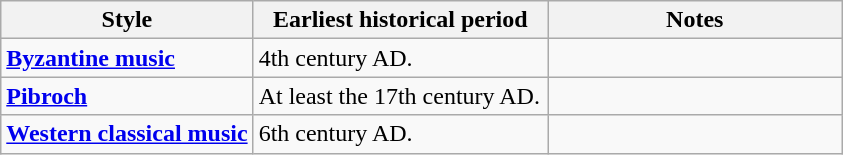<table class="wikitable">
<tr>
<th width="30%">Style</th>
<th width="35%">Earliest historical period</th>
<th width="35%">Notes</th>
</tr>
<tr>
<td><strong><a href='#'>Byzantine music</a></strong></td>
<td>4th century AD.</td>
<td></td>
</tr>
<tr>
<td><strong><a href='#'>Pibroch</a></strong></td>
<td>At least the 17th century AD.</td>
<td></td>
</tr>
<tr valign="middle">
<td><strong><a href='#'>Western classical music</a></strong></td>
<td>6th century AD.</td>
<td></td>
</tr>
</table>
